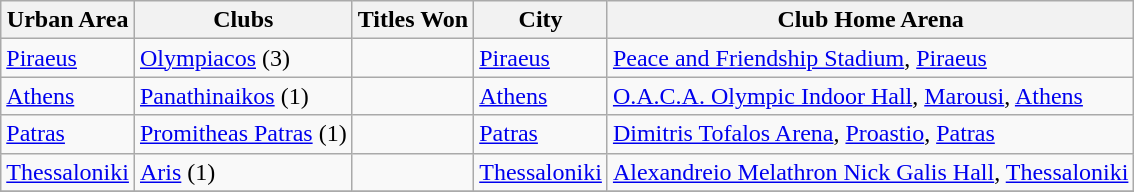<table class="wikitable">
<tr>
<th>Urban Area</th>
<th>Clubs</th>
<th>Titles Won</th>
<th>City</th>
<th>Club Home Arena</th>
</tr>
<tr>
<td><a href='#'>Piraeus</a></td>
<td> <a href='#'>Olympiacos</a>  (3) <br></td>
<td></td>
<td><a href='#'>Piraeus</a><br></td>
<td><a href='#'>Peace and Friendship Stadium</a>, <a href='#'>Piraeus</a><br></td>
</tr>
<tr>
<td><a href='#'>Athens</a></td>
<td> <a href='#'>Panathinaikos</a> (1) <br></td>
<td></td>
<td><a href='#'>Athens</a><br></td>
<td><a href='#'>O.A.C.A. Olympic Indoor Hall</a>, <a href='#'>Marousi</a>, <a href='#'>Athens</a><br></td>
</tr>
<tr>
<td><a href='#'>Patras</a></td>
<td> <a href='#'>Promitheas Patras</a> (1) <br></td>
<td></td>
<td><a href='#'>Patras</a><br></td>
<td><a href='#'>Dimitris Tofalos Arena</a>, <a href='#'>Proastio</a>, <a href='#'>Patras</a><br></td>
</tr>
<tr>
<td><a href='#'>Thessaloniki</a></td>
<td> <a href='#'>Aris</a>  (1) <br></td>
<td></td>
<td><a href='#'>Thessaloniki</a><br></td>
<td><a href='#'>Alexandreio Melathron Nick Galis Hall</a>, <a href='#'>Thessaloniki</a><br></td>
</tr>
<tr>
</tr>
</table>
